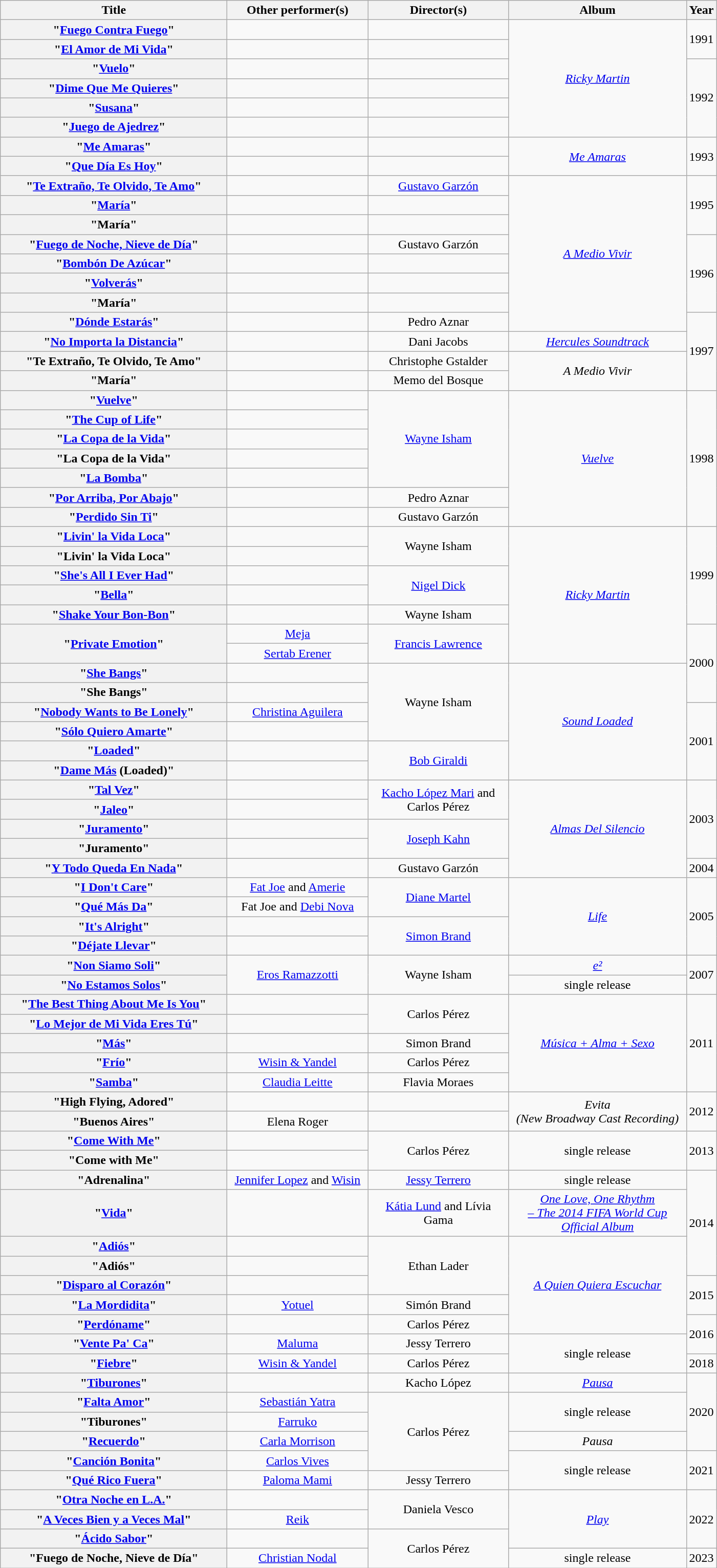<table class="wikitable plainrowheaders" style="text-align:center;">
<tr>
<th scope="col" style="width: 18em;">Title</th>
<th scope="col" style="width: 11em;">Other performer(s)</th>
<th scope="col" style="width: 11em;">Director(s)</th>
<th scope="col" style="width: 14em;">Album</th>
<th scope="col" style="width: 2em;">Year</th>
</tr>
<tr>
<th scope="row">"<a href='#'>Fuego Contra Fuego</a>"</th>
<td></td>
<td></td>
<td rowspan="6"><em><a href='#'>Ricky Martin</a></em></td>
<td rowspan="2">1991</td>
</tr>
<tr>
<th scope="row">"<a href='#'>El Amor de Mi Vida</a>"</th>
<td></td>
<td></td>
</tr>
<tr>
<th scope="row">"<a href='#'>Vuelo</a>"</th>
<td></td>
<td></td>
<td rowspan="4">1992</td>
</tr>
<tr>
<th scope="row">"<a href='#'>Dime Que Me Quieres</a>"</th>
<td></td>
<td></td>
</tr>
<tr>
<th scope="row">"<a href='#'>Susana</a>"</th>
<td></td>
<td></td>
</tr>
<tr>
<th scope="row">"<a href='#'>Juego de Ajedrez</a>"</th>
<td></td>
<td></td>
</tr>
<tr>
<th scope="row">"<a href='#'>Me Amaras</a>"</th>
<td></td>
<td></td>
<td rowspan="2" align="center"><em><a href='#'>Me Amaras</a></em></td>
<td rowspan="2">1993</td>
</tr>
<tr>
<th scope="row">"<a href='#'>Que Día Es Hoy</a>" <br></th>
<td></td>
<td></td>
</tr>
<tr>
<th scope="row">"<a href='#'>Te Extraño, Te Olvido, Te Amo</a>"</th>
<td></td>
<td><a href='#'>Gustavo Garzón</a></td>
<td rowspan="8" align="center"><em><a href='#'>A Medio Vivir</a></em></td>
<td rowspan="3">1995</td>
</tr>
<tr>
<th scope="row">"<a href='#'>María</a>"</th>
<td></td>
<td></td>
</tr>
<tr>
<th scope="row">"María" <br></th>
<td></td>
<td></td>
</tr>
<tr>
<th scope="row">"<a href='#'>Fuego de Noche, Nieve de Día</a>"</th>
<td></td>
<td>Gustavo Garzón</td>
<td rowspan="4">1996</td>
</tr>
<tr>
<th scope="row">"<a href='#'>Bombón De Azúcar</a>"</th>
<td></td>
<td></td>
</tr>
<tr>
<th scope="row">"<a href='#'>Volverás</a>"</th>
<td></td>
<td></td>
</tr>
<tr>
<th scope="row">"María"<br></th>
<td></td>
<td></td>
</tr>
<tr>
<th scope="row">"<a href='#'>Dónde Estarás</a>"</th>
<td></td>
<td>Pedro Aznar</td>
<td rowspan="4">1997</td>
</tr>
<tr>
<th scope="row">"<a href='#'>No Importa la Distancia</a>"</th>
<td></td>
<td>Dani Jacobs</td>
<td rowspan="1" align="center"><em><a href='#'>Hercules Soundtrack</a></em></td>
</tr>
<tr>
<th scope="row">"Te Extraño, Te Olvido, Te Amo" <br></th>
<td></td>
<td>Christophe Gstalder</td>
<td rowspan="2" align="center"><em>A Medio Vivir</em></td>
</tr>
<tr>
<th scope="row">"María" <br></th>
<td></td>
<td>Memo del Bosque</td>
</tr>
<tr>
<th scope="row">"<a href='#'>Vuelve</a>"</th>
<td></td>
<td rowspan="5"><a href='#'>Wayne Isham</a></td>
<td rowspan="7" align="center"><em><a href='#'>Vuelve</a></em></td>
<td rowspan="7">1998</td>
</tr>
<tr>
<th scope="row">"<a href='#'>The Cup of Life</a>"</th>
<td></td>
</tr>
<tr>
<th scope="row">"<a href='#'>La Copa de la Vida</a>"<br></th>
<td></td>
</tr>
<tr>
<th scope="row">"La Copa de la Vida"<br></th>
<td></td>
</tr>
<tr>
<th scope="row">"<a href='#'>La Bomba</a>"</th>
<td></td>
</tr>
<tr>
<th scope="row">"<a href='#'>Por Arriba, Por Abajo</a>"</th>
<td></td>
<td>Pedro Aznar</td>
</tr>
<tr>
<th scope="row">"<a href='#'>Perdido Sin Ti</a>"</th>
<td></td>
<td>Gustavo Garzón</td>
</tr>
<tr>
<th scope="row">"<a href='#'>Livin' la Vida Loca</a>"</th>
<td></td>
<td rowspan="2">Wayne Isham</td>
<td rowspan="7" align="center"><em><a href='#'>Ricky Martin</a></em></td>
<td rowspan="5">1999</td>
</tr>
<tr>
<th scope="row">"Livin' la Vida Loca" <br></th>
<td></td>
</tr>
<tr>
<th scope="row">"<a href='#'>She's All I Ever Had</a>"</th>
<td></td>
<td rowspan="2"><a href='#'>Nigel Dick</a></td>
</tr>
<tr>
<th scope="row">"<a href='#'>Bella</a>"</th>
<td></td>
</tr>
<tr>
<th scope="row">"<a href='#'>Shake Your Bon-Bon</a>"</th>
<td></td>
<td>Wayne Isham</td>
</tr>
<tr>
<th scope="row" rowspan="2">"<a href='#'>Private Emotion</a>"</th>
<td><a href='#'>Meja</a></td>
<td rowspan="2"><a href='#'>Francis Lawrence</a></td>
<td rowspan="4">2000</td>
</tr>
<tr>
<td><a href='#'>Sertab Erener</a></td>
</tr>
<tr>
<th scope="row">"<a href='#'>She Bangs</a>"</th>
<td></td>
<td rowspan="4">Wayne Isham</td>
<td rowspan="6" align="center"><em><a href='#'>Sound Loaded</a></em></td>
</tr>
<tr>
<th scope="row">"She Bangs" <br></th>
<td></td>
</tr>
<tr>
<th scope="row">"<a href='#'>Nobody Wants to Be Lonely</a>"</th>
<td><a href='#'>Christina Aguilera</a></td>
<td rowspan="4">2001</td>
</tr>
<tr>
<th scope="row">"<a href='#'>Sólo Quiero Amarte</a>"</th>
<td></td>
</tr>
<tr>
<th scope="row">"<a href='#'>Loaded</a>"</th>
<td></td>
<td rowspan="2"><a href='#'>Bob Giraldi</a></td>
</tr>
<tr>
<th scope="row">"<a href='#'>Dame Más</a> (Loaded)"</th>
<td></td>
</tr>
<tr>
<th scope="row">"<a href='#'>Tal Vez</a>"</th>
<td></td>
<td rowspan="2"><a href='#'>Kacho López Mari</a> and Carlos Pérez</td>
<td rowspan="5" align="center"><em><a href='#'>Almas Del Silencio</a></em></td>
<td rowspan="4">2003</td>
</tr>
<tr>
<th scope="row">"<a href='#'>Jaleo</a>"</th>
<td></td>
</tr>
<tr>
<th scope="row">"<a href='#'>Juramento</a>"</th>
<td></td>
<td rowspan="2"><a href='#'>Joseph Kahn</a></td>
</tr>
<tr>
<th scope="row">"Juramento"<br></th>
<td></td>
</tr>
<tr>
<th scope="row">"<a href='#'>Y Todo Queda En Nada</a>"</th>
<td></td>
<td>Gustavo Garzón</td>
<td rowspan="1">2004</td>
</tr>
<tr>
<th scope="row">"<a href='#'>I Don't Care</a>"</th>
<td><a href='#'>Fat Joe</a> and <a href='#'>Amerie</a></td>
<td rowspan="2"><a href='#'>Diane Martel</a></td>
<td rowspan="4" align="center"><em><a href='#'>Life</a></em></td>
<td rowspan="4">2005</td>
</tr>
<tr>
<th scope="row">"<a href='#'>Qué Más Da</a>"</th>
<td>Fat Joe and <a href='#'>Debi Nova</a></td>
</tr>
<tr>
<th scope="row">"<a href='#'>It's Alright</a>"</th>
<td></td>
<td rowspan="2"><a href='#'>Simon Brand</a></td>
</tr>
<tr>
<th scope="row">"<a href='#'>Déjate Llevar</a>"</th>
<td></td>
</tr>
<tr>
<th scope="row">"<a href='#'>Non Siamo Soli</a>"</th>
<td rowspan="2"><a href='#'>Eros Ramazzotti</a></td>
<td rowspan="2">Wayne Isham</td>
<td align="center"><em><a href='#'>e²</a></em></td>
<td rowspan="2">2007</td>
</tr>
<tr>
<th scope="row">"<a href='#'>No Estamos Solos</a>"</th>
<td align="center">single release</td>
</tr>
<tr>
<th scope="row">"<a href='#'>The Best Thing About Me Is You</a>"</th>
<td></td>
<td rowspan="2">Carlos Pérez</td>
<td rowspan="5" align="center"><em><a href='#'>Música + Alma + Sexo</a></em></td>
<td rowspan="5">2011</td>
</tr>
<tr>
<th scope="row">"<a href='#'>Lo Mejor de Mi Vida Eres Tú</a>"</th>
<td></td>
</tr>
<tr>
<th scope="row">"<a href='#'>Más</a>"</th>
<td></td>
<td>Simon Brand</td>
</tr>
<tr>
<th scope="row">"<a href='#'>Frío</a>"</th>
<td><a href='#'>Wisin & Yandel</a></td>
<td>Carlos Pérez</td>
</tr>
<tr>
<th scope="row">"<a href='#'>Samba</a>"</th>
<td><a href='#'>Claudia Leitte</a></td>
<td>Flavia Moraes</td>
</tr>
<tr>
<th scope="row">"High Flying, Adored" <br></th>
<td></td>
<td></td>
<td rowspan="2" align="center"><em>Evita <br>(New Broadway Cast Recording)</em></td>
<td rowspan="2">2012</td>
</tr>
<tr>
<th scope="row">"Buenos Aires"</th>
<td>Elena Roger</td>
<td></td>
</tr>
<tr>
<th scope="row">"<a href='#'>Come With Me</a>"</th>
<td></td>
<td rowspan="2">Carlos Pérez</td>
<td rowspan="2" align="center">single release</td>
<td rowspan="2">2013</td>
</tr>
<tr>
<th scope="row">"Come with Me" <br></th>
<td></td>
</tr>
<tr>
<th scope="row">"Adrenalina" <br></th>
<td><a href='#'>Jennifer Lopez</a> and <a href='#'>Wisin</a></td>
<td><a href='#'>Jessy Terrero</a></td>
<td align="center">single release</td>
<td rowspan="4">2014</td>
</tr>
<tr>
<th scope="row">"<a href='#'>Vida</a>"</th>
<td></td>
<td><a href='#'>Kátia Lund</a> and Lívia Gama</td>
<td align="center"><em><a href='#'>One Love, One Rhythm <br>– The 2014 FIFA World Cup Official Album</a></em></td>
</tr>
<tr>
<th scope="row">"<a href='#'>Adiós</a>" <br></th>
<td></td>
<td rowspan="3">Ethan Lader</td>
<td rowspan="5" align="center"><em><a href='#'>A Quien Quiera Escuchar</a></em></td>
</tr>
<tr>
<th scope="row">"Adiós" <br></th>
<td></td>
</tr>
<tr>
<th scope="row">"<a href='#'>Disparo al Corazón</a>"</th>
<td></td>
<td rowspan="2">2015</td>
</tr>
<tr>
<th scope="row">"<a href='#'>La Mordidita</a>"</th>
<td><a href='#'>Yotuel</a></td>
<td>Simón Brand</td>
</tr>
<tr>
<th scope="row">"<a href='#'>Perdóname</a>"</th>
<td></td>
<td>Carlos Pérez</td>
<td rowspan="2">2016</td>
</tr>
<tr>
<th scope="row">"<a href='#'>Vente Pa' Ca</a>"</th>
<td><a href='#'>Maluma</a></td>
<td>Jessy Terrero</td>
<td rowspan="2" align="center">single release</td>
</tr>
<tr>
<th scope="row">"<a href='#'>Fiebre</a>"</th>
<td><a href='#'>Wisin & Yandel</a></td>
<td>Carlos Pérez</td>
<td rowspan="1">2018</td>
</tr>
<tr>
<th scope="row">"<a href='#'>Tiburones</a>"</th>
<td></td>
<td>Kacho López</td>
<td><em><a href='#'>Pausa</a></em></td>
<td rowspan="4">2020</td>
</tr>
<tr>
<th scope="row">"<a href='#'>Falta Amor</a>"</th>
<td><a href='#'>Sebastián Yatra</a></td>
<td rowspan="4">Carlos Pérez</td>
<td rowspan="2" align="center">single release</td>
</tr>
<tr>
<th scope="row">"Tiburones" <br></th>
<td><a href='#'>Farruko</a></td>
</tr>
<tr>
<th scope="row">"<a href='#'>Recuerdo</a>"</th>
<td><a href='#'>Carla Morrison</a></td>
<td><em>Pausa</em></td>
</tr>
<tr>
<th scope="row">"<a href='#'>Canción Bonita</a>"</th>
<td><a href='#'>Carlos Vives</a></td>
<td rowspan="2" align="center">single release</td>
<td rowspan="2">2021</td>
</tr>
<tr>
<th scope="row">"<a href='#'>Qué Rico Fuera</a>"</th>
<td><a href='#'>Paloma Mami</a></td>
<td>Jessy Terrero</td>
</tr>
<tr>
<th scope="row">"<a href='#'>Otra Noche en L.A.</a>"</th>
<td></td>
<td rowspan="2">Daniela Vesco</td>
<td rowspan="3" align="center"><em><a href='#'>Play</a></em></td>
<td rowspan="3">2022</td>
</tr>
<tr>
<th scope="row">"<a href='#'>A Veces Bien y a Veces Mal</a>"</th>
<td><a href='#'>Reik</a></td>
</tr>
<tr>
<th scope="row">"<a href='#'>Ácido Sabor</a>"</th>
<td></td>
<td rowspan="2">Carlos Pérez</td>
</tr>
<tr>
<th scope="row">"Fuego de Noche, Nieve de Día"</th>
<td><a href='#'>Christian Nodal</a></td>
<td rowspan="1" align="center">single release</td>
<td rowspan="1">2023</td>
</tr>
</table>
